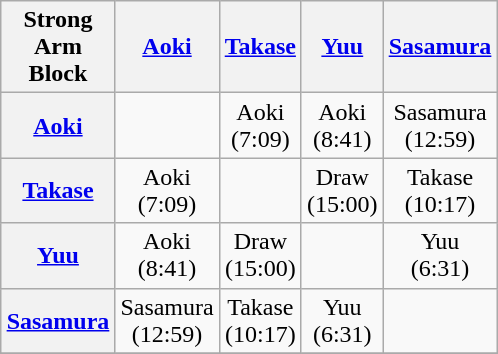<table class="wikitable" style="text-align:center; margin: 1em auto 1em auto;" width="25%">
<tr>
<th>Strong Arm Block</th>
<th><a href='#'>Aoki</a></th>
<th><a href='#'>Takase</a></th>
<th><a href='#'>Yuu</a></th>
<th><a href='#'>Sasamura</a></th>
</tr>
<tr>
<th><a href='#'>Aoki</a></th>
<td></td>
<td>Aoki<br>(7:09)</td>
<td>Aoki<br>(8:41)</td>
<td>Sasamura<br>(12:59)</td>
</tr>
<tr>
<th><a href='#'>Takase</a></th>
<td>Aoki<br>(7:09)</td>
<td></td>
<td>Draw<br>(15:00)</td>
<td>Takase<br>(10:17)</td>
</tr>
<tr>
<th><a href='#'>Yuu</a></th>
<td>Aoki<br>(8:41)</td>
<td>Draw<br>(15:00)</td>
<td></td>
<td>Yuu<br>(6:31)</td>
</tr>
<tr>
<th><a href='#'>Sasamura</a></th>
<td>Sasamura<br>(12:59)</td>
<td>Takase<br>(10:17)</td>
<td>Yuu<br>(6:31)</td>
<td></td>
</tr>
<tr>
</tr>
</table>
